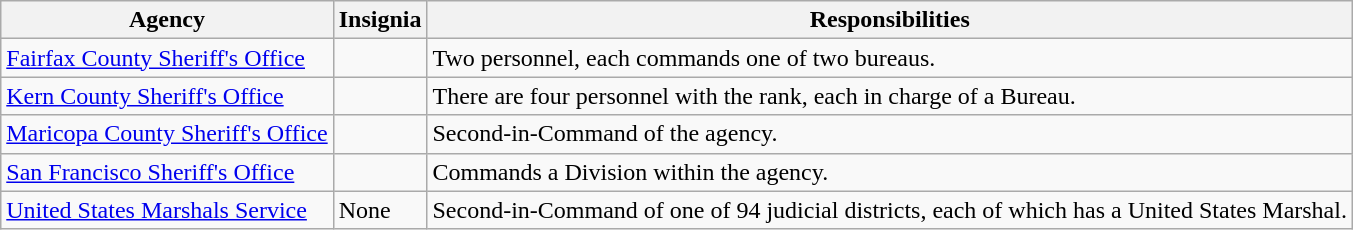<table class="wikitable">
<tr>
<th>Agency</th>
<th>Insignia</th>
<th>Responsibilities</th>
</tr>
<tr>
<td><a href='#'>Fairfax County Sheriff's Office</a></td>
<td></td>
<td>Two personnel, each commands one of two bureaus.</td>
</tr>
<tr>
<td><a href='#'>Kern County Sheriff's Office</a></td>
<td></td>
<td>There are four personnel with the rank, each in charge of a Bureau.</td>
</tr>
<tr>
<td><a href='#'>Maricopa County Sheriff's Office</a></td>
<td></td>
<td>Second-in-Command of the agency.</td>
</tr>
<tr>
<td><a href='#'>San Francisco Sheriff's Office</a></td>
<td></td>
<td>Commands a Division within the agency.</td>
</tr>
<tr>
<td><a href='#'>United States Marshals Service</a></td>
<td>None</td>
<td>Second-in-Command of one of 94 judicial districts, each of which has a United States Marshal.</td>
</tr>
</table>
